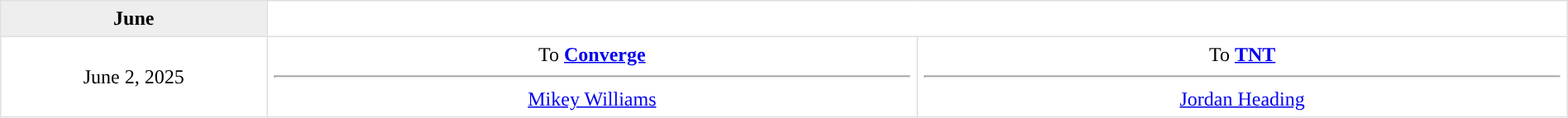<table border=1 style="border-collapse:collapse; text-align: center; width: 100%" bordercolor="#DFDFDF"  cellpadding="5">
<tr bgcolor="eeeeee">
<th>June</th>
</tr>
<tr>
<td style="width:12%" rowspan=2>June 2, 2025</td>
<td style="width:29.3%" valign="top">To <strong><a href='#'>Converge</a></strong><hr><a href='#'>Mikey Williams</a></td>
<td style="width:29.3%" valign="top">To <strong><a href='#'>TNT</a></strong><hr><a href='#'>Jordan Heading</a></td>
</tr>
</table>
